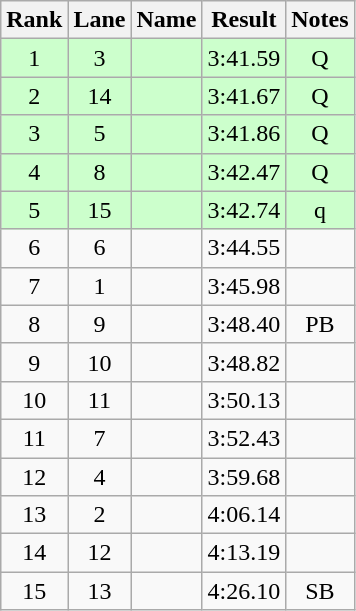<table class="wikitable" style="text-align:center">
<tr>
<th>Rank</th>
<th>Lane</th>
<th>Name</th>
<th>Result</th>
<th>Notes</th>
</tr>
<tr bgcolor=ccffcc>
<td>1</td>
<td>3</td>
<td align="left"></td>
<td>3:41.59</td>
<td>Q</td>
</tr>
<tr bgcolor=ccffcc>
<td>2</td>
<td>14</td>
<td align="left"></td>
<td>3:41.67</td>
<td>Q</td>
</tr>
<tr bgcolor=ccffcc>
<td>3</td>
<td>5</td>
<td align="left"></td>
<td>3:41.86</td>
<td>Q</td>
</tr>
<tr bgcolor=ccffcc>
<td>4</td>
<td>8</td>
<td align="left"></td>
<td>3:42.47</td>
<td>Q</td>
</tr>
<tr bgcolor=ccffcc>
<td>5</td>
<td>15</td>
<td align="left"></td>
<td>3:42.74</td>
<td>q</td>
</tr>
<tr>
<td>6</td>
<td>6</td>
<td align="left"></td>
<td>3:44.55</td>
<td></td>
</tr>
<tr>
<td>7</td>
<td>1</td>
<td align="left"></td>
<td>3:45.98</td>
<td></td>
</tr>
<tr>
<td>8</td>
<td>9</td>
<td align="left"></td>
<td>3:48.40</td>
<td>PB</td>
</tr>
<tr>
<td>9</td>
<td>10</td>
<td align="left"></td>
<td>3:48.82</td>
<td></td>
</tr>
<tr>
<td>10</td>
<td>11</td>
<td align="left"></td>
<td>3:50.13</td>
<td></td>
</tr>
<tr>
<td>11</td>
<td>7</td>
<td align="left"></td>
<td>3:52.43</td>
<td></td>
</tr>
<tr>
<td>12</td>
<td>4</td>
<td align="left"></td>
<td>3:59.68</td>
<td></td>
</tr>
<tr>
<td>13</td>
<td>2</td>
<td align="left"></td>
<td>4:06.14</td>
<td></td>
</tr>
<tr>
<td>14</td>
<td>12</td>
<td align="left"></td>
<td>4:13.19</td>
<td></td>
</tr>
<tr>
<td>15</td>
<td>13</td>
<td align="left"></td>
<td>4:26.10</td>
<td>SB</td>
</tr>
</table>
